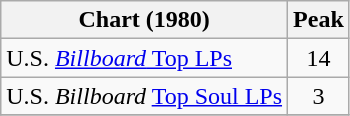<table class="wikitable">
<tr>
<th>Chart (1980)</th>
<th>Peak<br></th>
</tr>
<tr>
<td>U.S. <a href='#'><em>Billboard</em> Top LPs</a></td>
<td align="center">14</td>
</tr>
<tr>
<td>U.S. <em>Billboard</em> <a href='#'>Top Soul LPs</a></td>
<td align="center">3</td>
</tr>
<tr>
</tr>
</table>
